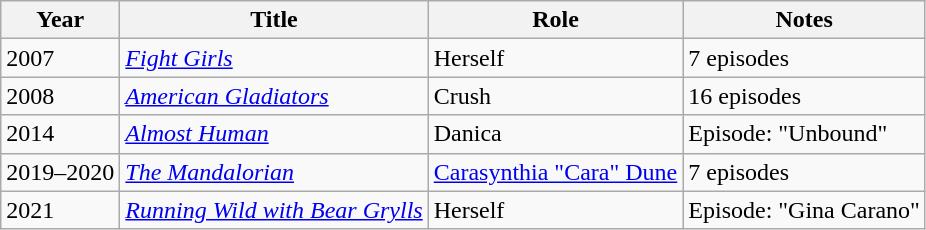<table class="wikitable sortable">
<tr>
<th>Year</th>
<th>Title</th>
<th>Role</th>
<th class="unsortable">Notes</th>
</tr>
<tr>
<td>2007</td>
<td><em><a href='#'>Fight Girls</a></em></td>
<td>Herself</td>
<td>7 episodes</td>
</tr>
<tr>
<td>2008</td>
<td><em><a href='#'>American Gladiators</a></em></td>
<td>Crush</td>
<td>16 episodes</td>
</tr>
<tr>
<td>2014</td>
<td><em><a href='#'>Almost Human</a></em></td>
<td>Danica</td>
<td>Episode: "Unbound"</td>
</tr>
<tr>
<td>2019–2020</td>
<td><em><a href='#'>The Mandalorian</a></em></td>
<td><a href='#'>Carasynthia "Cara" Dune</a></td>
<td>7 episodes</td>
</tr>
<tr>
<td>2021</td>
<td><em><a href='#'>Running Wild with Bear Grylls</a></em></td>
<td>Herself</td>
<td>Episode: "Gina Carano"</td>
</tr>
</table>
